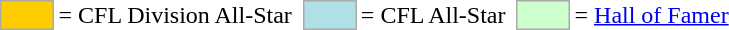<table>
<tr>
<td style="background-color:#FFCC00; border:1px solid #aaaaaa; width:2em;"></td>
<td>= CFL Division All-Star</td>
<td></td>
<td style="background-color:#B0E0E6; border:1px solid #aaaaaa; width:2em;"></td>
<td>= CFL All-Star</td>
<td></td>
<td style="background-color:#CCFFCC; border:1px solid #aaaaaa; width:2em;"></td>
<td>= <a href='#'>Hall of Famer</a></td>
</tr>
</table>
